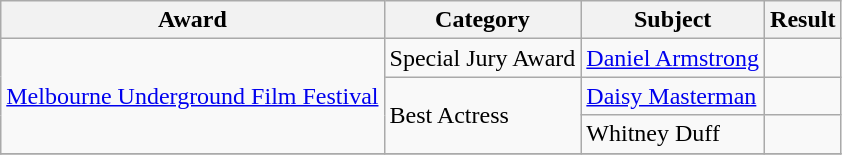<table class="wikitable">
<tr>
<th>Award</th>
<th>Category</th>
<th>Subject</th>
<th>Result</th>
</tr>
<tr>
<td rowspan=3><a href='#'>Melbourne Underground Film Festival</a></td>
<td>Special Jury Award</td>
<td><a href='#'>Daniel Armstrong</a></td>
<td></td>
</tr>
<tr>
<td rowspan=2>Best Actress</td>
<td><a href='#'>Daisy Masterman</a></td>
<td></td>
</tr>
<tr>
<td>Whitney Duff</td>
<td></td>
</tr>
<tr>
</tr>
</table>
